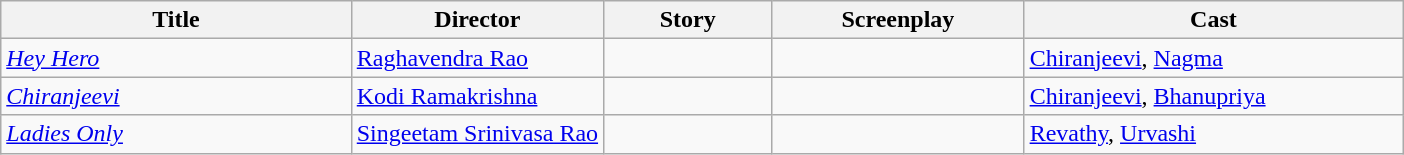<table class="wikitable sortable">
<tr>
<th style="width:25%;">Title</th>
<th style="width:18%;">Director</th>
<th style="width:12%;">Story</th>
<th style="width:18%;">Screenplay</th>
<th style="width:40%;">Cast</th>
</tr>
<tr>
<td><em><a href='#'>Hey Hero</a></em></td>
<td><a href='#'>Raghavendra Rao</a></td>
<td></td>
<td></td>
<td><a href='#'>Chiranjeevi</a>, <a href='#'>Nagma</a></td>
</tr>
<tr>
<td><em><a href='#'>Chiranjeevi</a></em></td>
<td><a href='#'>Kodi Ramakrishna</a></td>
<td></td>
<td></td>
<td><a href='#'>Chiranjeevi</a>, <a href='#'>Bhanupriya</a></td>
</tr>
<tr>
<td><em><a href='#'>Ladies Only</a></em></td>
<td><a href='#'>Singeetam Srinivasa Rao</a></td>
<td></td>
<td></td>
<td><a href='#'>Revathy</a>, <a href='#'>Urvashi</a></td>
</tr>
</table>
